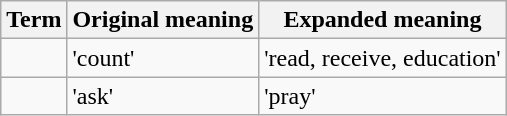<table class="wikitable">
<tr>
<th>Term</th>
<th>Original meaning</th>
<th>Expanded meaning</th>
</tr>
<tr>
<td></td>
<td>'count'</td>
<td>'read, receive, education'</td>
</tr>
<tr>
<td></td>
<td>'ask'</td>
<td>'pray'</td>
</tr>
</table>
